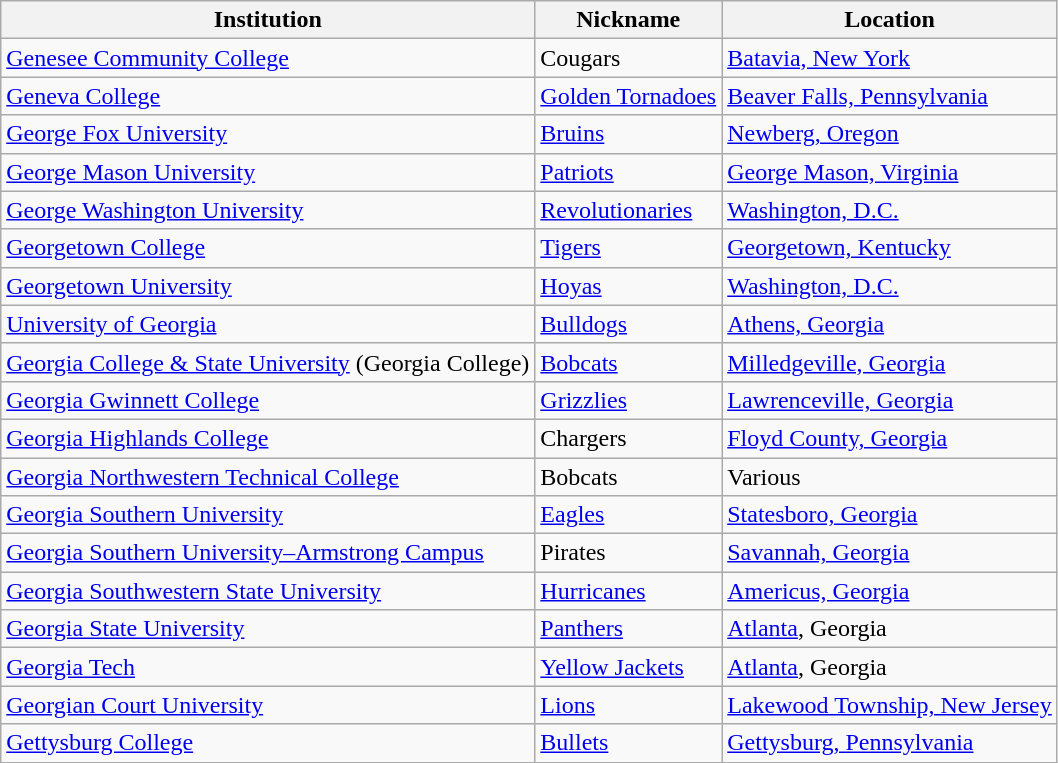<table class="wikitable">
<tr>
<th>Institution</th>
<th>Nickname</th>
<th>Location</th>
</tr>
<tr>
<td><a href='#'>Genesee Community College</a></td>
<td>Cougars</td>
<td><a href='#'>Batavia, New York</a></td>
</tr>
<tr>
<td><a href='#'>Geneva College</a></td>
<td><a href='#'>Golden Tornadoes</a></td>
<td><a href='#'>Beaver Falls, Pennsylvania</a></td>
</tr>
<tr>
<td><a href='#'>George Fox University</a></td>
<td><a href='#'>Bruins</a></td>
<td><a href='#'>Newberg, Oregon</a></td>
</tr>
<tr>
<td><a href='#'>George Mason University</a></td>
<td><a href='#'>Patriots</a></td>
<td><a href='#'>George Mason, Virginia</a></td>
</tr>
<tr>
<td><a href='#'>George Washington University</a></td>
<td><a href='#'>Revolutionaries</a></td>
<td><a href='#'>Washington, D.C.</a></td>
</tr>
<tr>
<td><a href='#'>Georgetown College</a></td>
<td><a href='#'>Tigers</a></td>
<td><a href='#'>Georgetown, Kentucky</a></td>
</tr>
<tr>
<td><a href='#'>Georgetown University</a></td>
<td><a href='#'>Hoyas</a></td>
<td><a href='#'>Washington, D.C.</a></td>
</tr>
<tr>
<td><a href='#'>University of Georgia</a></td>
<td><a href='#'>Bulldogs</a></td>
<td><a href='#'>Athens, Georgia</a></td>
</tr>
<tr>
<td><a href='#'>Georgia College & State University</a> (Georgia College)</td>
<td><a href='#'>Bobcats</a></td>
<td><a href='#'>Milledgeville, Georgia</a></td>
</tr>
<tr>
<td><a href='#'>Georgia Gwinnett College</a></td>
<td><a href='#'>Grizzlies</a></td>
<td><a href='#'>Lawrenceville, Georgia</a></td>
</tr>
<tr>
<td><a href='#'>Georgia Highlands College</a></td>
<td>Chargers</td>
<td><a href='#'>Floyd County, Georgia</a></td>
</tr>
<tr>
<td><a href='#'>Georgia Northwestern Technical College</a></td>
<td>Bobcats</td>
<td>Various</td>
</tr>
<tr>
<td><a href='#'>Georgia Southern University</a></td>
<td><a href='#'>Eagles</a></td>
<td><a href='#'>Statesboro, Georgia</a></td>
</tr>
<tr>
<td><a href='#'>Georgia Southern University–Armstrong Campus</a></td>
<td>Pirates</td>
<td><a href='#'>Savannah, Georgia</a></td>
</tr>
<tr>
<td><a href='#'>Georgia Southwestern State University</a></td>
<td><a href='#'>Hurricanes</a></td>
<td><a href='#'>Americus, Georgia</a></td>
</tr>
<tr>
<td><a href='#'>Georgia State University</a></td>
<td><a href='#'>Panthers</a></td>
<td><a href='#'>Atlanta</a>, Georgia</td>
</tr>
<tr>
<td><a href='#'>Georgia Tech</a></td>
<td><a href='#'>Yellow Jackets</a></td>
<td><a href='#'>Atlanta</a>, Georgia</td>
</tr>
<tr>
<td><a href='#'>Georgian Court University</a></td>
<td><a href='#'>Lions</a></td>
<td><a href='#'>Lakewood Township, New Jersey</a></td>
</tr>
<tr>
<td><a href='#'>Gettysburg College</a></td>
<td><a href='#'>Bullets</a></td>
<td><a href='#'>Gettysburg, Pennsylvania</a></td>
</tr>
</table>
